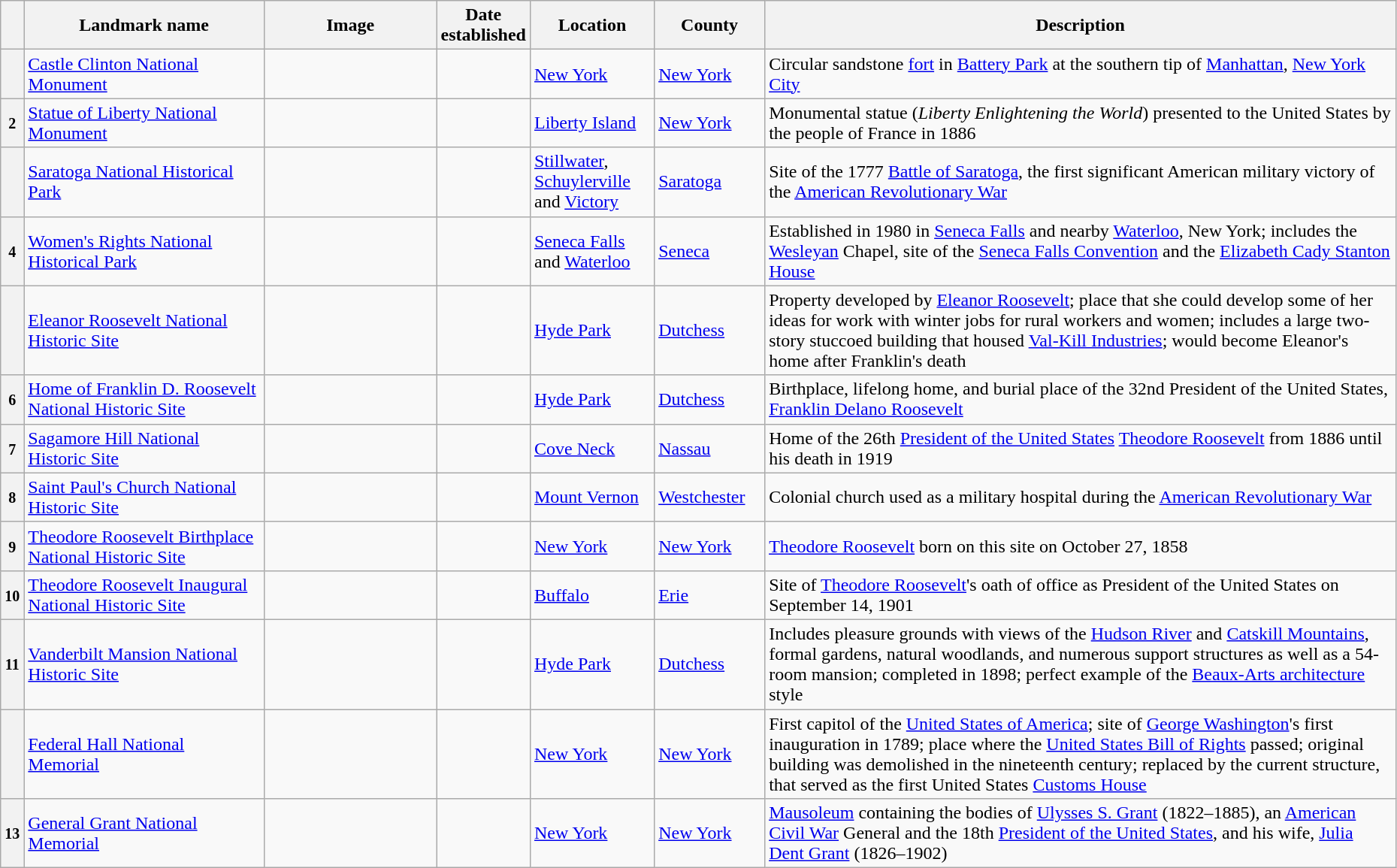<table class="wikitable sortable" style="width:98%">
<tr>
<th width="1%"></th>
<th width="18%"><strong>Landmark name</strong><br></th>
<th class="unsortable" width="13%"><strong>Image</strong></th>
<th date width="3%"><strong>Date established</strong></th>
<th width="9%"><strong>Location</strong></th>
<th width="8%"><strong>County</strong></th>
<th class="unsortable" width="48%"><strong>Description</strong></th>
</tr>
<tr ->
<th></th>
<td><a href='#'>Castle Clinton National Monument</a></td>
<td></td>
<td></td>
<td><a href='#'>New York</a></td>
<td><a href='#'>New York</a></td>
<td>Circular sandstone <a href='#'>fort</a> in <a href='#'>Battery Park</a> at the southern tip of <a href='#'>Manhattan</a>, <a href='#'>New York City</a></td>
</tr>
<tr ->
<th><small>2</small></th>
<td><a href='#'>Statue of Liberty National Monument</a></td>
<td></td>
<td></td>
<td><a href='#'>Liberty Island</a></td>
<td><a href='#'>New York</a></td>
<td>Monumental statue (<em>Liberty Enlightening the World</em>) presented to the United States by the people of France in 1886</td>
</tr>
<tr ->
<th></th>
<td><a href='#'>Saratoga National Historical Park</a></td>
<td></td>
<td></td>
<td><a href='#'>Stillwater</a>, <a href='#'>Schuylerville</a> and <a href='#'>Victory</a></td>
<td><a href='#'>Saratoga</a></td>
<td>Site of the 1777 <a href='#'>Battle of Saratoga</a>, the first significant American military victory of the <a href='#'>American Revolutionary War</a></td>
</tr>
<tr ->
<th><small>4</small></th>
<td><a href='#'>Women's Rights National Historical Park</a></td>
<td></td>
<td></td>
<td><a href='#'>Seneca Falls</a> and <a href='#'>Waterloo</a></td>
<td><a href='#'>Seneca</a></td>
<td>Established in 1980 in <a href='#'>Seneca Falls</a> and nearby <a href='#'>Waterloo</a>, New York; includes the <a href='#'>Wesleyan</a> Chapel, site of the <a href='#'>Seneca Falls Convention</a> and the <a href='#'>Elizabeth Cady Stanton House</a></td>
</tr>
<tr ->
<th></th>
<td><a href='#'>Eleanor Roosevelt National Historic Site</a></td>
<td></td>
<td></td>
<td><a href='#'>Hyde Park</a></td>
<td><a href='#'>Dutchess</a></td>
<td>Property developed by <a href='#'>Eleanor Roosevelt</a>; place that she could develop some of her ideas for work with winter jobs for rural workers and women; includes a large two-story stuccoed building that housed <a href='#'>Val-Kill Industries</a>; would become Eleanor's home after Franklin's death</td>
</tr>
<tr ->
<th><small>6</small></th>
<td><a href='#'>Home of Franklin D. Roosevelt National Historic Site</a></td>
<td></td>
<td></td>
<td><a href='#'>Hyde Park</a></td>
<td><a href='#'>Dutchess</a></td>
<td>Birthplace, lifelong home, and burial place of the 32nd President of the United States, <a href='#'>Franklin Delano Roosevelt</a></td>
</tr>
<tr ->
<th><small>7</small></th>
<td><a href='#'>Sagamore Hill National Historic Site</a></td>
<td></td>
<td></td>
<td><a href='#'>Cove Neck</a></td>
<td><a href='#'>Nassau</a></td>
<td>Home of the 26th <a href='#'>President of the United States</a> <a href='#'>Theodore Roosevelt</a> from 1886 until his death in 1919</td>
</tr>
<tr ->
<th><small>8</small></th>
<td><a href='#'>Saint Paul's Church National Historic Site</a></td>
<td></td>
<td></td>
<td><a href='#'>Mount Vernon</a></td>
<td><a href='#'>Westchester</a></td>
<td>Colonial church used as a military hospital during the <a href='#'>American Revolutionary War</a></td>
</tr>
<tr ->
<th><small>9</small></th>
<td><a href='#'>Theodore Roosevelt Birthplace National Historic Site</a></td>
<td></td>
<td></td>
<td><a href='#'>New York</a></td>
<td><a href='#'>New York</a></td>
<td><a href='#'>Theodore Roosevelt</a> born on this site on October 27, 1858</td>
</tr>
<tr ->
<th><small>10</small></th>
<td><a href='#'>Theodore Roosevelt Inaugural National Historic Site</a></td>
<td></td>
<td></td>
<td><a href='#'>Buffalo</a></td>
<td><a href='#'>Erie</a></td>
<td>Site of <a href='#'>Theodore Roosevelt</a>'s oath of office as President of the United States on September 14, 1901</td>
</tr>
<tr ->
<th><small>11</small></th>
<td><a href='#'>Vanderbilt Mansion National Historic Site</a></td>
<td></td>
<td></td>
<td><a href='#'>Hyde Park</a></td>
<td><a href='#'>Dutchess</a></td>
<td>Includes pleasure grounds with views of the <a href='#'>Hudson River</a> and <a href='#'>Catskill Mountains</a>, formal gardens, natural woodlands, and numerous support structures as well as a 54-room mansion; completed in 1898; perfect example of the <a href='#'>Beaux-Arts architecture</a> style</td>
</tr>
<tr ->
<th></th>
<td><a href='#'>Federal Hall National Memorial</a></td>
<td></td>
<td></td>
<td><a href='#'>New York</a></td>
<td><a href='#'>New York</a></td>
<td>First capitol of the <a href='#'>United States of America</a>; site of <a href='#'>George Washington</a>'s first inauguration in 1789; place where the <a href='#'>United States Bill of Rights</a> passed; original building was demolished in the nineteenth century; replaced by the current structure, that served as the first United States <a href='#'>Customs House</a></td>
</tr>
<tr ->
<th><small>13</small></th>
<td><a href='#'>General Grant National Memorial</a></td>
<td></td>
<td></td>
<td><a href='#'>New York</a></td>
<td><a href='#'>New York</a></td>
<td><a href='#'>Mausoleum</a> containing the bodies of <a href='#'>Ulysses S. Grant</a> (1822–1885), an <a href='#'>American Civil War</a> General and the 18th <a href='#'>President of the United States</a>, and his wife, <a href='#'>Julia Dent Grant</a> (1826–1902)</td>
</tr>
</table>
